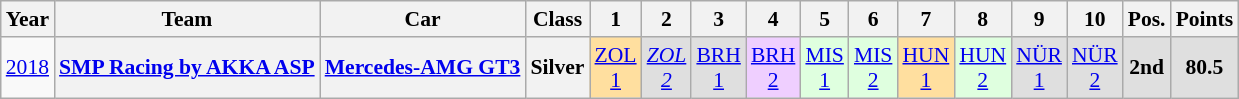<table class="wikitable" border="1" style="text-align:center; font-size:90%;">
<tr>
<th>Year</th>
<th>Team</th>
<th>Car</th>
<th>Class</th>
<th>1</th>
<th>2</th>
<th>3</th>
<th>4</th>
<th>5</th>
<th>6</th>
<th>7</th>
<th>8</th>
<th>9</th>
<th>10</th>
<th>Pos.</th>
<th>Points</th>
</tr>
<tr>
<td><a href='#'>2018</a></td>
<th><a href='#'>SMP Racing by AKKA ASP</a></th>
<th><a href='#'>Mercedes-AMG GT3</a></th>
<th>Silver</th>
<td style="background:#FFDF9F;"><a href='#'>ZOL<br>1</a><br></td>
<td style="background:#DFDFDF;"><em><a href='#'>ZOL<br>2</a></em><br></td>
<td style="background:#DFDFDF;"><a href='#'>BRH<br>1</a><br></td>
<td style="background:#EFCFFF;"><a href='#'>BRH<br>2</a><br></td>
<td style="background:#DFFFDF;"><a href='#'>MIS<br>1</a><br></td>
<td style="background:#DFFFDF;"><a href='#'>MIS<br>2</a><br></td>
<td style="background:#FFDF9F;"><a href='#'>HUN<br>1</a><br></td>
<td style="background:#DFFFDF;"><a href='#'>HUN<br>2</a><br></td>
<td style="background:#DFDFDF;"><a href='#'>NÜR<br>1</a><br></td>
<td style="background:#DFDFDF;"><a href='#'>NÜR<br>2</a><br></td>
<th style="background:#DFDFDF;">2nd</th>
<th style="background:#DFDFDF;">80.5</th>
</tr>
</table>
